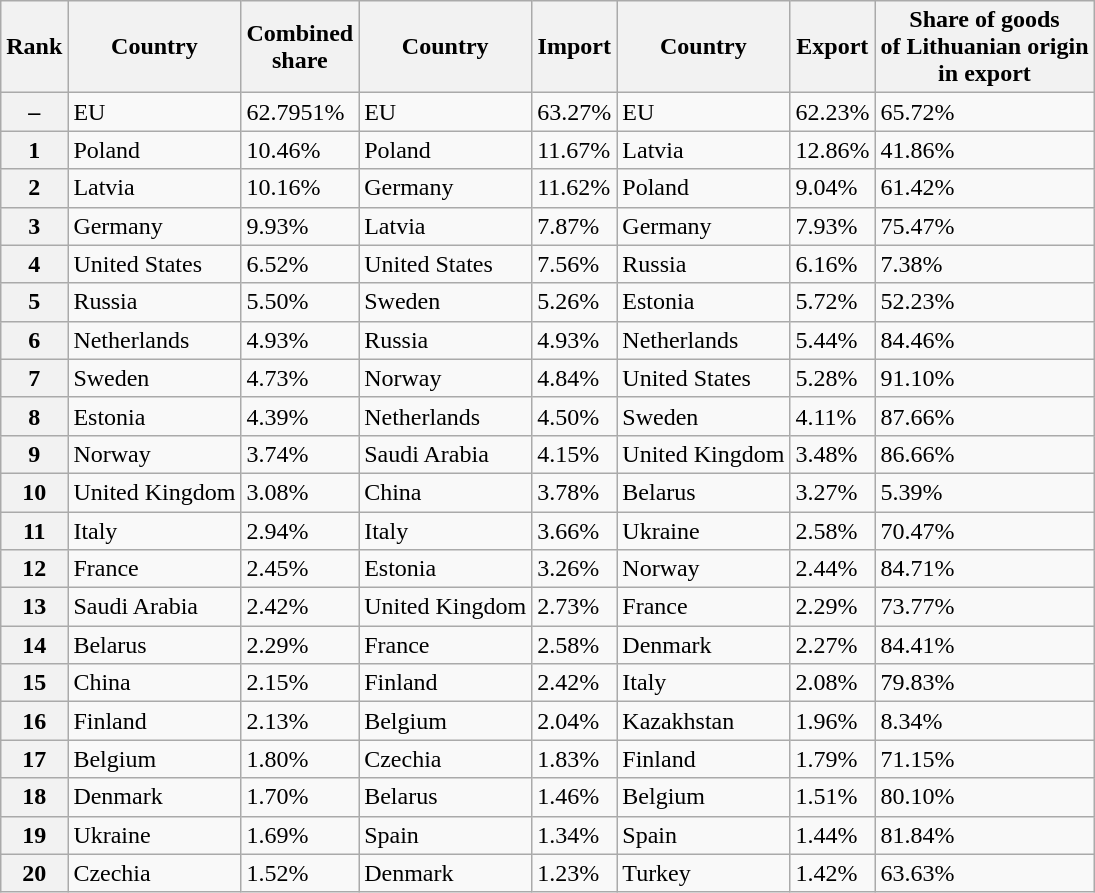<table class="wikitable sortable">
<tr>
<th>Rank</th>
<th>Country</th>
<th>Combined<br>share</th>
<th>Country</th>
<th>Import</th>
<th>Country</th>
<th>Export</th>
<th>Share of goods<br>of Lithuanian origin<br>in export</th>
</tr>
<tr>
<th>–</th>
<td> EU</td>
<td>62.7951%</td>
<td> EU</td>
<td>63.27%</td>
<td> EU</td>
<td>62.23%</td>
<td>65.72%</td>
</tr>
<tr>
<th>1</th>
<td> Poland</td>
<td>10.46%</td>
<td> Poland</td>
<td>11.67%</td>
<td> Latvia</td>
<td>12.86%</td>
<td>41.86%</td>
</tr>
<tr>
<th>2</th>
<td> Latvia</td>
<td>10.16%</td>
<td> Germany</td>
<td>11.62%</td>
<td> Poland</td>
<td>9.04%</td>
<td>61.42%</td>
</tr>
<tr>
<th>3</th>
<td> Germany</td>
<td>9.93%</td>
<td> Latvia</td>
<td>7.87%</td>
<td> Germany</td>
<td>7.93%</td>
<td>75.47%</td>
</tr>
<tr>
<th>4</th>
<td> United States</td>
<td>6.52%</td>
<td> United States</td>
<td>7.56%</td>
<td> Russia</td>
<td>6.16%</td>
<td>7.38%</td>
</tr>
<tr>
<th>5</th>
<td> Russia</td>
<td>5.50%</td>
<td> Sweden</td>
<td>5.26%</td>
<td> Estonia</td>
<td>5.72%</td>
<td>52.23%</td>
</tr>
<tr>
<th>6</th>
<td> Netherlands</td>
<td>4.93%</td>
<td> Russia</td>
<td>4.93%</td>
<td> Netherlands</td>
<td>5.44%</td>
<td>84.46%</td>
</tr>
<tr>
<th>7</th>
<td> Sweden</td>
<td>4.73%</td>
<td> Norway</td>
<td>4.84%</td>
<td> United States</td>
<td>5.28%</td>
<td>91.10%</td>
</tr>
<tr>
<th>8</th>
<td> Estonia</td>
<td>4.39%</td>
<td> Netherlands</td>
<td>4.50%</td>
<td> Sweden</td>
<td>4.11%</td>
<td>87.66%</td>
</tr>
<tr>
<th>9</th>
<td> Norway</td>
<td>3.74%</td>
<td> Saudi Arabia</td>
<td>4.15%</td>
<td> United Kingdom</td>
<td>3.48%</td>
<td>86.66%</td>
</tr>
<tr>
<th>10</th>
<td> United Kingdom</td>
<td>3.08%</td>
<td> China</td>
<td>3.78%</td>
<td> Belarus</td>
<td>3.27%</td>
<td>5.39%</td>
</tr>
<tr>
<th>11</th>
<td> Italy</td>
<td>2.94%</td>
<td> Italy</td>
<td>3.66%</td>
<td> Ukraine</td>
<td>2.58%</td>
<td>70.47%</td>
</tr>
<tr>
<th>12</th>
<td> France</td>
<td>2.45%</td>
<td> Estonia</td>
<td>3.26%</td>
<td> Norway</td>
<td>2.44%</td>
<td>84.71%</td>
</tr>
<tr>
<th>13</th>
<td> Saudi Arabia</td>
<td>2.42%</td>
<td> United Kingdom</td>
<td>2.73%</td>
<td> France</td>
<td>2.29%</td>
<td>73.77%</td>
</tr>
<tr>
<th>14</th>
<td> Belarus</td>
<td>2.29%</td>
<td> France</td>
<td>2.58%</td>
<td> Denmark</td>
<td>2.27%</td>
<td>84.41%</td>
</tr>
<tr>
<th>15</th>
<td> China</td>
<td>2.15%</td>
<td> Finland</td>
<td>2.42%</td>
<td> Italy</td>
<td>2.08%</td>
<td>79.83%</td>
</tr>
<tr>
<th>16</th>
<td> Finland</td>
<td>2.13%</td>
<td> Belgium</td>
<td>2.04%</td>
<td> Kazakhstan</td>
<td>1.96%</td>
<td>8.34%</td>
</tr>
<tr>
<th>17</th>
<td> Belgium</td>
<td>1.80%</td>
<td> Czechia</td>
<td>1.83%</td>
<td> Finland</td>
<td>1.79%</td>
<td>71.15%</td>
</tr>
<tr>
<th>18</th>
<td> Denmark</td>
<td>1.70%</td>
<td> Belarus</td>
<td>1.46%</td>
<td> Belgium</td>
<td>1.51%</td>
<td>80.10%</td>
</tr>
<tr>
<th>19</th>
<td> Ukraine</td>
<td>1.69%</td>
<td> Spain</td>
<td>1.34%</td>
<td> Spain</td>
<td>1.44%</td>
<td>81.84%</td>
</tr>
<tr>
<th>20</th>
<td> Czechia</td>
<td>1.52%</td>
<td> Denmark</td>
<td>1.23%</td>
<td> Turkey</td>
<td>1.42%</td>
<td>63.63%</td>
</tr>
</table>
